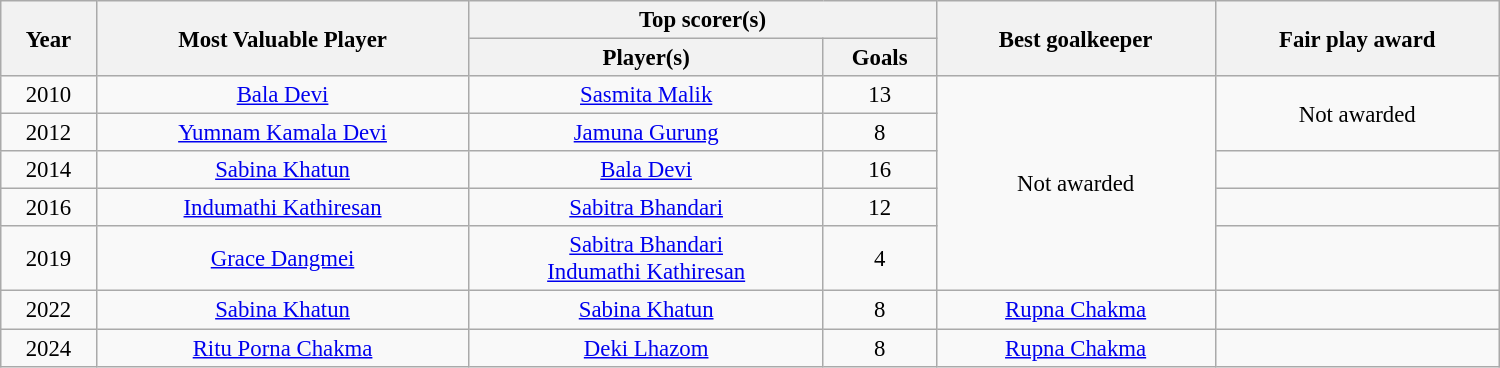<table class="wikitable sortable" style="text-align: center; font-size: 95%; width: 1000px"">
<tr>
<th rowspan="2">Year</th>
<th rowspan="2">Most Valuable Player</th>
<th colspan="2">Top scorer(s)</th>
<th rowspan="2">Best goalkeeper</th>
<th rowspan="2">Fair play award</th>
</tr>
<tr>
<th>Player(s)</th>
<th>Goals</th>
</tr>
<tr>
<td>2010</td>
<td> <a href='#'>Bala Devi</a></td>
<td> <a href='#'>Sasmita Malik</a></td>
<td>13</td>
<td rowspan=5>Not awarded</td>
<td rowspan=2>Not awarded</td>
</tr>
<tr>
<td>2012</td>
<td> <a href='#'>Yumnam Kamala Devi</a></td>
<td> <a href='#'>Jamuna Gurung</a></td>
<td>8</td>
</tr>
<tr>
<td>2014</td>
<td> <a href='#'>Sabina Khatun</a></td>
<td> <a href='#'>Bala Devi</a></td>
<td>16</td>
<td></td>
</tr>
<tr>
<td>2016</td>
<td> <a href='#'>Indumathi Kathiresan</a></td>
<td> <a href='#'>Sabitra Bhandari</a></td>
<td>12</td>
<td></td>
</tr>
<tr>
<td>2019</td>
<td> <a href='#'>Grace Dangmei</a></td>
<td> <a href='#'>Sabitra Bhandari</a> <br>  <a href='#'>Indumathi Kathiresan</a></td>
<td>4</td>
<td></td>
</tr>
<tr>
<td>2022</td>
<td> <a href='#'>Sabina Khatun</a></td>
<td> <a href='#'>Sabina Khatun</a></td>
<td>8</td>
<td> <a href='#'>Rupna Chakma</a></td>
<td></td>
</tr>
<tr>
<td>2024</td>
<td> <a href='#'>Ritu Porna Chakma</a></td>
<td> <a href='#'>Deki Lhazom</a></td>
<td>8</td>
<td> <a href='#'>Rupna Chakma</a></td>
<td></td>
</tr>
</table>
